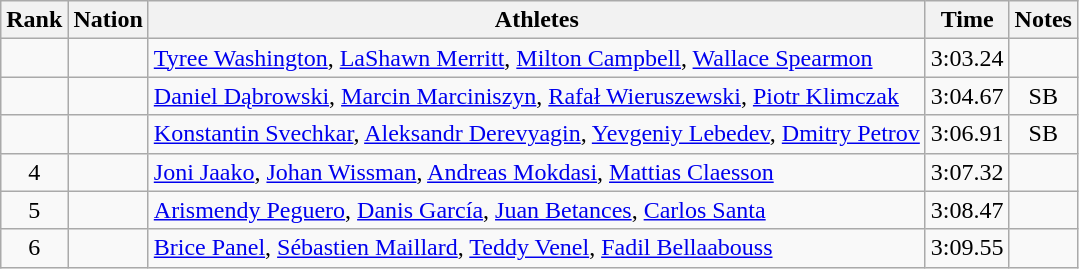<table class="wikitable sortable" style="text-align:center">
<tr>
<th>Rank</th>
<th>Nation</th>
<th>Athletes</th>
<th>Time</th>
<th>Notes</th>
</tr>
<tr>
<td></td>
<td align=left></td>
<td align=left><a href='#'>Tyree Washington</a>, <a href='#'>LaShawn Merritt</a>, <a href='#'>Milton Campbell</a>, <a href='#'>Wallace Spearmon</a></td>
<td>3:03.24</td>
<td></td>
</tr>
<tr>
<td></td>
<td align=left></td>
<td align=left><a href='#'>Daniel Dąbrowski</a>, <a href='#'>Marcin Marciniszyn</a>, <a href='#'>Rafał Wieruszewski</a>, <a href='#'>Piotr Klimczak</a></td>
<td>3:04.67</td>
<td>SB</td>
</tr>
<tr>
<td></td>
<td align=left></td>
<td align=left><a href='#'>Konstantin Svechkar</a>, <a href='#'>Aleksandr Derevyagin</a>, <a href='#'>Yevgeniy Lebedev</a>, <a href='#'>Dmitry Petrov</a></td>
<td>3:06.91</td>
<td>SB</td>
</tr>
<tr>
<td>4</td>
<td align=left></td>
<td align=left><a href='#'>Joni Jaako</a>, <a href='#'>Johan Wissman</a>, <a href='#'>Andreas Mokdasi</a>, <a href='#'>Mattias Claesson</a></td>
<td>3:07.32</td>
<td></td>
</tr>
<tr>
<td>5</td>
<td align=left></td>
<td align=left><a href='#'>Arismendy Peguero</a>, <a href='#'>Danis García</a>, <a href='#'>Juan Betances</a>, <a href='#'>Carlos Santa</a></td>
<td>3:08.47</td>
<td></td>
</tr>
<tr>
<td>6</td>
<td align=left></td>
<td align=left><a href='#'>Brice Panel</a>, <a href='#'>Sébastien Maillard</a>, <a href='#'>Teddy Venel</a>, <a href='#'>Fadil Bellaabouss</a></td>
<td>3:09.55</td>
<td></td>
</tr>
</table>
